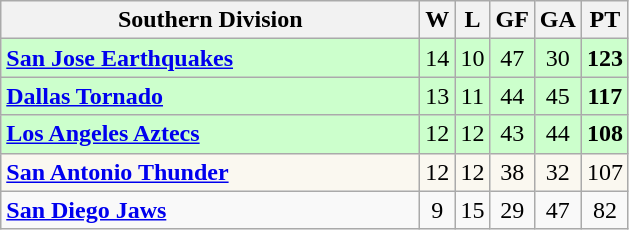<table class="wikitable" style="text-align:center">
<tr>
<th style="width:17em">Southern Division</th>
<th>W</th>
<th>L</th>
<th>GF</th>
<th>GA</th>
<th>PT</th>
</tr>
<tr style="text-align:center; background:#cfc;">
<td align=left><strong><a href='#'>San Jose Earthquakes</a></strong></td>
<td>14</td>
<td>10</td>
<td>47</td>
<td>30</td>
<td><strong>123</strong></td>
</tr>
<tr style="text-align:center; background:#cfc;">
<td align=left><strong><a href='#'>Dallas Tornado</a></strong></td>
<td>13</td>
<td>11</td>
<td>44</td>
<td>45</td>
<td><strong>117</strong></td>
</tr>
<tr style="text-align:center; background:#cfc;">
<td align=left><strong><a href='#'>Los Angeles Aztecs</a></strong></td>
<td>12</td>
<td>12</td>
<td>43</td>
<td>44</td>
<td><strong>108</strong></td>
</tr>
<tr style="text-align:center; background:#faf8f0;">
<td align=left><strong><a href='#'>San Antonio Thunder</a></strong></td>
<td>12</td>
<td>12</td>
<td>38</td>
<td>32</td>
<td>107</td>
</tr>
<tr align=center>
<td align=left><strong><a href='#'>San Diego Jaws</a></strong></td>
<td>9</td>
<td>15</td>
<td>29</td>
<td>47</td>
<td>82</td>
</tr>
</table>
